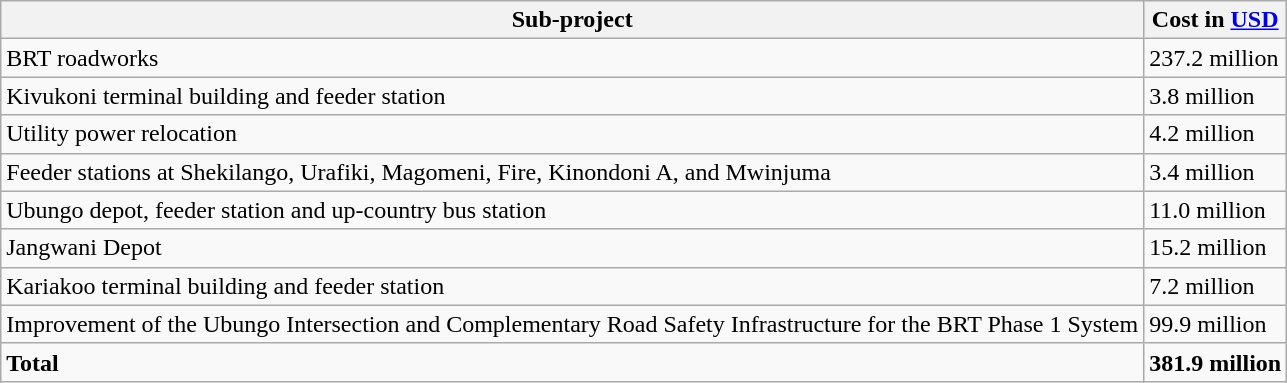<table class="wikitable">
<tr>
<th>Sub-project</th>
<th>Cost in <a href='#'>USD</a></th>
</tr>
<tr>
<td>BRT roadworks</td>
<td>237.2 million</td>
</tr>
<tr>
<td>Kivukoni terminal building and feeder station</td>
<td>3.8 million</td>
</tr>
<tr>
<td>Utility power relocation</td>
<td>4.2 million</td>
</tr>
<tr>
<td>Feeder stations at Shekilango, Urafiki, Magomeni, Fire, Kinondoni A, and Mwinjuma</td>
<td>3.4 million</td>
</tr>
<tr>
<td>Ubungo depot, feeder station and up-country bus station</td>
<td>11.0 million</td>
</tr>
<tr>
<td>Jangwani Depot</td>
<td>15.2 million</td>
</tr>
<tr>
<td>Kariakoo terminal building and feeder station</td>
<td>7.2 million</td>
</tr>
<tr>
<td>Improvement of the Ubungo Intersection and Complementary Road Safety Infrastructure for the BRT Phase 1 System</td>
<td>99.9 million</td>
</tr>
<tr>
<td><strong>Total</strong></td>
<td><strong>381.9 million</strong></td>
</tr>
</table>
